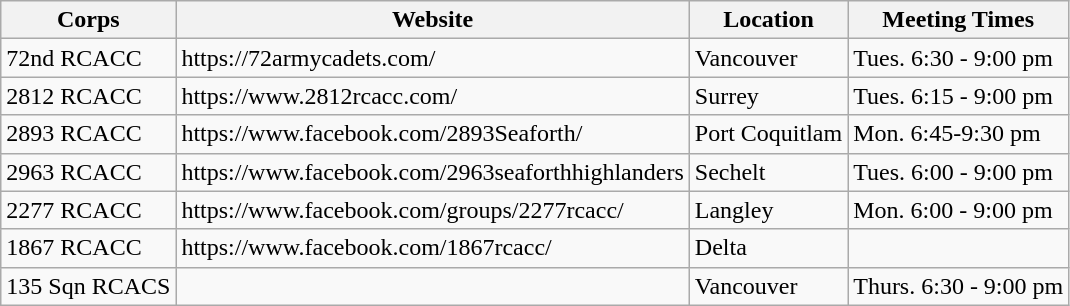<table class="wikitable">
<tr>
<th>Corps</th>
<th>Website</th>
<th>Location</th>
<th>Meeting Times</th>
</tr>
<tr>
<td>72nd RCACC</td>
<td>https://72armycadets.com/</td>
<td>Vancouver</td>
<td>Tues. 6:30 - 9:00 pm</td>
</tr>
<tr>
<td>2812 RCACC</td>
<td>https://www.2812rcacc.com/</td>
<td>Surrey</td>
<td>Tues. 6:15 - 9:00 pm</td>
</tr>
<tr>
<td>2893 RCACC</td>
<td>https://www.facebook.com/2893Seaforth/</td>
<td>Port Coquitlam</td>
<td>Mon. 6:45-9:30 pm</td>
</tr>
<tr>
<td>2963 RCACC</td>
<td>https://www.facebook.com/2963seaforthhighlanders</td>
<td>Sechelt</td>
<td>Tues. 6:00 - 9:00 pm</td>
</tr>
<tr>
<td>2277 RCACC</td>
<td>https://www.facebook.com/groups/2277rcacc/</td>
<td>Langley</td>
<td>Mon. 6:00 - 9:00 pm</td>
</tr>
<tr>
<td>1867 RCACC</td>
<td>https://www.facebook.com/1867rcacc/</td>
<td>Delta</td>
<td></td>
</tr>
<tr>
<td>135 Sqn RCACS</td>
<td></td>
<td>Vancouver</td>
<td>Thurs. 6:30 - 9:00 pm</td>
</tr>
</table>
